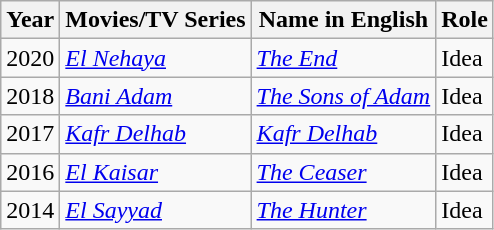<table class="wikitable">
<tr>
<th>Year</th>
<th>Movies/TV Series</th>
<th>Name in English</th>
<th>Role</th>
</tr>
<tr>
<td>2020</td>
<td><a href='#'><em>El Nehaya</em></a></td>
<td><a href='#'><em>The End</em></a></td>
<td>Idea</td>
</tr>
<tr>
<td>2018</td>
<td><em><a href='#'>Bani Adam</a></em></td>
<td><em><a href='#'>The Sons of Adam</a></em></td>
<td>Idea</td>
</tr>
<tr>
<td>2017</td>
<td><em><a href='#'>Kafr Delhab</a></em></td>
<td><em><a href='#'>Kafr Delhab</a></em></td>
<td>Idea</td>
</tr>
<tr>
<td>2016</td>
<td><em><a href='#'>El Kaisar</a></em></td>
<td><em><a href='#'>The Ceaser</a></em></td>
<td>Idea</td>
</tr>
<tr>
<td>2014</td>
<td><em><a href='#'>El Sayyad</a></em></td>
<td><em><a href='#'>The Hunter</a></em></td>
<td>Idea</td>
</tr>
</table>
